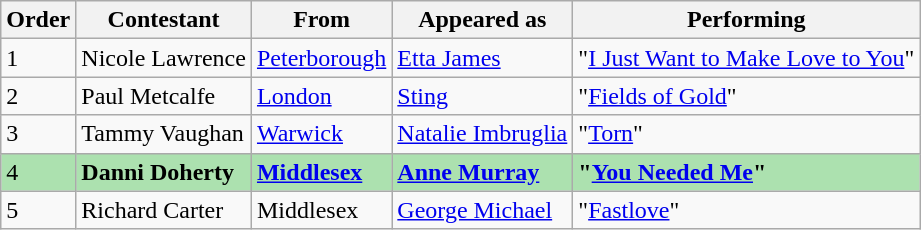<table class="wikitable">
<tr>
<th>Order</th>
<th>Contestant</th>
<th>From</th>
<th>Appeared as</th>
<th>Performing</th>
</tr>
<tr>
<td>1</td>
<td>Nicole Lawrence</td>
<td><a href='#'>Peterborough</a></td>
<td><a href='#'>Etta James</a></td>
<td>"<a href='#'>I Just Want to Make Love to You</a>"</td>
</tr>
<tr>
<td>2</td>
<td>Paul Metcalfe</td>
<td><a href='#'>London</a></td>
<td><a href='#'>Sting</a></td>
<td>"<a href='#'>Fields of Gold</a>"</td>
</tr>
<tr>
<td>3</td>
<td>Tammy Vaughan</td>
<td><a href='#'>Warwick</a></td>
<td><a href='#'>Natalie Imbruglia</a></td>
<td>"<a href='#'>Torn</a>"</td>
</tr>
<tr style="background:#ACE1AF;">
<td>4</td>
<td><strong>Danni Doherty</strong></td>
<td><strong><a href='#'>Middlesex</a></strong></td>
<td><strong><a href='#'>Anne Murray</a></strong></td>
<td><strong>"<a href='#'>You Needed Me</a>"</strong></td>
</tr>
<tr>
<td>5</td>
<td>Richard Carter</td>
<td>Middlesex</td>
<td><a href='#'>George Michael</a></td>
<td>"<a href='#'>Fastlove</a>"</td>
</tr>
</table>
